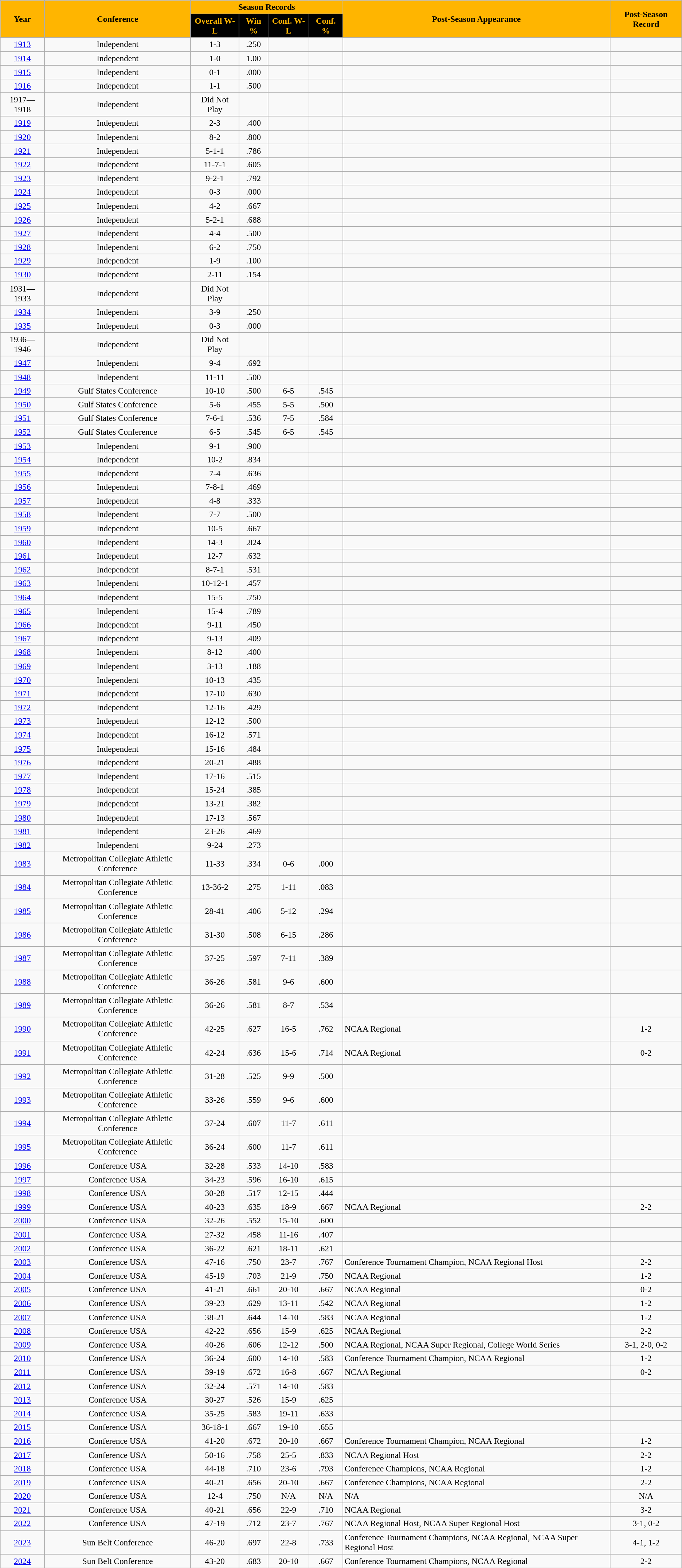<table class="wikitable" style="font-size:97%">
<tr>
<th rowspan="2" style="background: #FFB500; color:#000000">Year</th>
<th rowspan="2" style="background: #FFB500; color:#000000">Conference</th>
<th colspan="4" style="background: #FFB500; color:#000000">Season Records </th>
<th rowspan="2" style="background: #FFB500; color:#000000">Post-Season Appearance</th>
<th rowspan="2" style="background: #FFB500; color:#000000">Post-Season Record</th>
</tr>
<tr>
<th style="background: #000000; color:#FFB500">Overall W-L</th>
<th style="background: #000000; color:#FFB500">Win %</th>
<th style="background: #000000; color:#FFB500">Conf. W-L</th>
<th style="background: #000000; color:#FFB500">Conf. %</th>
</tr>
<tr>
<td align="center"><a href='#'>1913</a></td>
<td align="center">Independent</td>
<td align="center">1-3</td>
<td align="center">.250</td>
<td align="center"></td>
<td align="center"></td>
<td align="left"></td>
<td align="center"></td>
</tr>
<tr>
<td align="center"><a href='#'>1914</a></td>
<td align="center">Independent</td>
<td align="center">1-0</td>
<td align="center">1.00</td>
<td align="center"></td>
<td align="center"></td>
<td align="left"></td>
<td align="center"></td>
</tr>
<tr>
<td align="center"><a href='#'>1915</a></td>
<td align="center">Independent</td>
<td align="center">0-1</td>
<td align="center">.000</td>
<td align="center"></td>
<td align="center"></td>
<td align="left"></td>
<td align="center"></td>
</tr>
<tr>
<td align="center"><a href='#'>1916</a></td>
<td align="center">Independent</td>
<td align="center">1-1</td>
<td align="center">.500</td>
<td align="center"></td>
<td align="center"></td>
<td align="left"></td>
<td align="center"></td>
</tr>
<tr>
<td align="center">1917—1918</td>
<td align="center">Independent</td>
<td align="center">Did Not Play</td>
<td align="center"></td>
<td align="center"></td>
<td align="center"></td>
<td align="left"></td>
<td align="center"></td>
</tr>
<tr>
<td align="center"><a href='#'>1919</a></td>
<td align="center">Independent</td>
<td align="center">2-3</td>
<td align="center">.400</td>
<td align="center"></td>
<td align="center"></td>
<td align="left"></td>
<td align="center"></td>
</tr>
<tr>
<td align="center"><a href='#'>1920</a></td>
<td align="center">Independent</td>
<td align="center">8-2</td>
<td align="center">.800</td>
<td align="center"></td>
<td align="center"></td>
<td align="left"></td>
<td align="center"></td>
</tr>
<tr>
<td align="center"><a href='#'>1921</a></td>
<td align="center">Independent</td>
<td align="center">5-1-1</td>
<td align="center">.786</td>
<td align="center"></td>
<td align="center"></td>
<td align="left"></td>
<td align="center"></td>
</tr>
<tr>
<td align="center"><a href='#'>1922</a></td>
<td align="center">Independent</td>
<td align="center">11-7-1</td>
<td align="center">.605</td>
<td align="center"></td>
<td align="center"></td>
<td align="left"></td>
<td align="center"></td>
</tr>
<tr>
<td align="center"><a href='#'>1923</a></td>
<td align="center">Independent</td>
<td align="center">9-2-1</td>
<td align="center">.792</td>
<td align="center"></td>
<td align="center"></td>
<td align="left"></td>
<td align="center"></td>
</tr>
<tr>
<td align="center"><a href='#'>1924</a></td>
<td align="center">Independent</td>
<td align="center">0-3</td>
<td align="center">.000</td>
<td align="center"></td>
<td align="center"></td>
<td align="left"></td>
<td align="center"></td>
</tr>
<tr>
<td align="center"><a href='#'>1925</a></td>
<td align="center">Independent</td>
<td align="center">4-2</td>
<td align="center">.667</td>
<td align="center"></td>
<td align="center"></td>
<td align="left"></td>
<td align="center"></td>
</tr>
<tr>
<td align="center"><a href='#'>1926</a></td>
<td align="center">Independent</td>
<td align="center">5-2-1</td>
<td align="center">.688</td>
<td align="center"></td>
<td align="center"></td>
<td align="left"></td>
<td align="center"></td>
</tr>
<tr>
<td align="center"><a href='#'>1927</a></td>
<td align="center">Independent</td>
<td align="center">4-4</td>
<td align="center">.500</td>
<td align="center"></td>
<td align="center"></td>
<td align="left"></td>
<td align="center"></td>
</tr>
<tr>
<td align="center"><a href='#'>1928</a></td>
<td align="center">Independent</td>
<td align="center">6-2</td>
<td align="center">.750</td>
<td align="center"></td>
<td align="center"></td>
<td align="left"></td>
<td align="center"></td>
</tr>
<tr>
<td align="center"><a href='#'>1929</a></td>
<td align="center">Independent</td>
<td align="center">1-9</td>
<td align="center">.100</td>
<td align="center"></td>
<td align="center"></td>
<td align="left"></td>
<td align="center"></td>
</tr>
<tr>
<td align="center"><a href='#'>1930</a></td>
<td align="center">Independent</td>
<td align="center">2-11</td>
<td align="center">.154</td>
<td align="center"></td>
<td align="center"></td>
<td align="left"></td>
<td align="center"></td>
</tr>
<tr>
<td align="center">1931—1933</td>
<td align="center">Independent</td>
<td align="center">Did Not Play</td>
<td align="center"></td>
<td align="center"></td>
<td align="center"></td>
<td align="left"></td>
<td align="center"></td>
</tr>
<tr>
<td align="center"><a href='#'>1934</a></td>
<td align="center">Independent</td>
<td align="center">3-9</td>
<td align="center">.250</td>
<td align="center"></td>
<td align="center"></td>
<td align="left"></td>
<td align="center"></td>
</tr>
<tr>
<td align="center"><a href='#'>1935</a></td>
<td align="center">Independent</td>
<td align="center">0-3</td>
<td align="center">.000</td>
<td align="center"></td>
<td align="center"></td>
<td align="left"></td>
<td align="center"></td>
</tr>
<tr>
<td align="center">1936—1946</td>
<td align="center">Independent</td>
<td align="center">Did Not Play</td>
<td align="center"></td>
<td align="center"></td>
<td align="center"></td>
<td align="left"></td>
<td align="center"></td>
</tr>
<tr>
<td align="center"><a href='#'>1947</a></td>
<td align="center">Independent</td>
<td align="center">9-4</td>
<td align="center">.692</td>
<td align="center"></td>
<td align="center"></td>
<td align="left"></td>
<td align="center"></td>
</tr>
<tr>
<td align="center"><a href='#'>1948</a></td>
<td align="center">Independent</td>
<td align="center">11-11</td>
<td align="center">.500</td>
<td align="center"></td>
<td align="center"></td>
<td align="left"></td>
<td align="center"></td>
</tr>
<tr>
<td align="center"><a href='#'>1949</a></td>
<td align="center">Gulf States Conference</td>
<td align="center">10-10</td>
<td align="center">.500</td>
<td align="center">6-5</td>
<td align="center">.545</td>
<td align="left"></td>
<td align="center"></td>
</tr>
<tr>
<td align="center"><a href='#'>1950</a></td>
<td align="center">Gulf States Conference</td>
<td align="center">5-6</td>
<td align="center">.455</td>
<td align="center">5-5</td>
<td align="center">.500</td>
<td align="left"></td>
<td align="center"></td>
</tr>
<tr>
<td align="center"><a href='#'>1951</a></td>
<td align="center">Gulf States Conference</td>
<td align="center">7-6-1</td>
<td align="center">.536</td>
<td align="center">7-5</td>
<td align="center">.584</td>
<td align="left"></td>
<td align="center"></td>
</tr>
<tr>
<td align="center"><a href='#'>1952</a></td>
<td align="center">Gulf States Conference</td>
<td align="center">6-5</td>
<td align="center">.545</td>
<td align="center">6-5</td>
<td align="center">.545</td>
<td align="left"></td>
<td align="center"></td>
</tr>
<tr>
<td align="center"><a href='#'>1953</a></td>
<td align="center">Independent</td>
<td align="center">9-1</td>
<td align="center">.900</td>
<td align="center"></td>
<td align="center"></td>
<td align="left"></td>
<td align="center"></td>
</tr>
<tr>
<td align="center"><a href='#'>1954</a></td>
<td align="center">Independent</td>
<td align="center">10-2</td>
<td align="center">.834</td>
<td align="center"></td>
<td align="center"></td>
<td align="left"></td>
<td align="center"></td>
</tr>
<tr>
<td align="center"><a href='#'>1955</a></td>
<td align="center">Independent</td>
<td align="center">7-4</td>
<td align="center">.636</td>
<td align="center"></td>
<td align="center"></td>
<td align="left"></td>
<td align="center"></td>
</tr>
<tr>
<td align="center"><a href='#'>1956</a></td>
<td align="center">Independent</td>
<td align="center">7-8-1</td>
<td align="center">.469</td>
<td align="center"></td>
<td align="center"></td>
<td align="left"></td>
<td align="center"></td>
</tr>
<tr>
<td align="center"><a href='#'>1957</a></td>
<td align="center">Independent</td>
<td align="center">4-8</td>
<td align="center">.333</td>
<td align="center"></td>
<td align="center"></td>
<td align="left"></td>
<td align="center"></td>
</tr>
<tr>
<td align="center"><a href='#'>1958</a></td>
<td align="center">Independent</td>
<td align="center">7-7</td>
<td align="center">.500</td>
<td align="center"></td>
<td align="center"></td>
<td align="left"></td>
<td align="center"></td>
</tr>
<tr>
<td align="center"><a href='#'>1959</a></td>
<td align="center">Independent</td>
<td align="center">10-5</td>
<td align="center">.667</td>
<td align="center"></td>
<td align="center"></td>
<td align="left"></td>
<td align="center"></td>
</tr>
<tr>
<td align="center"><a href='#'>1960</a></td>
<td align="center">Independent</td>
<td align="center">14-3</td>
<td align="center">.824</td>
<td align="center"></td>
<td align="center"></td>
<td align="left"></td>
<td align="center"></td>
</tr>
<tr>
<td align="center"><a href='#'>1961</a></td>
<td align="center">Independent</td>
<td align="center">12-7</td>
<td align="center">.632</td>
<td align="center"></td>
<td align="center"></td>
<td align="left"></td>
<td align="center"></td>
</tr>
<tr>
<td align="center"><a href='#'>1962</a></td>
<td align="center">Independent</td>
<td align="center">8-7-1</td>
<td align="center">.531</td>
<td align="center"></td>
<td align="center"></td>
<td align="left"></td>
<td align="center"></td>
</tr>
<tr>
<td align="center"><a href='#'>1963</a></td>
<td align="center">Independent</td>
<td align="center">10-12-1</td>
<td align="center">.457</td>
<td align="center"></td>
<td align="center"></td>
<td align="left"></td>
<td align="center"></td>
</tr>
<tr>
<td align="center"><a href='#'>1964</a></td>
<td align="center">Independent</td>
<td align="center">15-5</td>
<td align="center">.750</td>
<td align="center"></td>
<td align="center"></td>
<td align="left"></td>
<td align="center"></td>
</tr>
<tr>
<td align="center"><a href='#'>1965</a></td>
<td align="center">Independent</td>
<td align="center">15-4</td>
<td align="center">.789</td>
<td align="center"></td>
<td align="center"></td>
<td align="left"></td>
<td align="center"></td>
</tr>
<tr>
<td align="center"><a href='#'>1966</a></td>
<td align="center">Independent</td>
<td align="center">9-11</td>
<td align="center">.450</td>
<td align="center"></td>
<td align="center"></td>
<td align="left"></td>
<td align="center"></td>
</tr>
<tr>
<td align="center"><a href='#'>1967</a></td>
<td align="center">Independent</td>
<td align="center">9-13</td>
<td align="center">.409</td>
<td align="center"></td>
<td align="center"></td>
<td align="left"></td>
<td align="center"></td>
</tr>
<tr>
<td align="center"><a href='#'>1968</a></td>
<td align="center">Independent</td>
<td align="center">8-12</td>
<td align="center">.400</td>
<td align="center"></td>
<td align="center"></td>
<td align="left"></td>
<td align="center"></td>
</tr>
<tr>
<td align="center"><a href='#'>1969</a></td>
<td align="center">Independent</td>
<td align="center">3-13</td>
<td align="center">.188</td>
<td align="center"></td>
<td align="center"></td>
<td align="left"></td>
<td align="center"></td>
</tr>
<tr>
<td align="center"><a href='#'>1970</a></td>
<td align="center">Independent</td>
<td align="center">10-13</td>
<td align="center">.435</td>
<td align="center"></td>
<td align="center"></td>
<td align="left"></td>
<td align="center"></td>
</tr>
<tr>
<td align="center"><a href='#'>1971</a></td>
<td align="center">Independent</td>
<td align="center">17-10</td>
<td align="center">.630</td>
<td align="center"></td>
<td align="center"></td>
<td align="left"></td>
<td align="center"></td>
</tr>
<tr>
<td align="center"><a href='#'>1972</a></td>
<td align="center">Independent</td>
<td align="center">12-16</td>
<td align="center">.429</td>
<td align="center"></td>
<td align="center"></td>
<td align="left"></td>
<td align="center"></td>
</tr>
<tr>
<td align="center"><a href='#'>1973</a></td>
<td align="center">Independent</td>
<td align="center">12-12</td>
<td align="center">.500</td>
<td align="center"></td>
<td align="center"></td>
<td align="left"></td>
<td align="center"></td>
</tr>
<tr>
<td align="center"><a href='#'>1974</a></td>
<td align="center">Independent</td>
<td align="center">16-12</td>
<td align="center">.571</td>
<td align="center"></td>
<td align="center"></td>
<td align="left"></td>
<td align="center"></td>
</tr>
<tr>
<td align="center"><a href='#'>1975</a></td>
<td align="center">Independent</td>
<td align="center">15-16</td>
<td align="center">.484</td>
<td align="center"></td>
<td align="center"></td>
<td align="left"></td>
<td align="center"></td>
</tr>
<tr>
<td align="center"><a href='#'>1976</a></td>
<td align="center">Independent</td>
<td align="center">20-21</td>
<td align="center">.488</td>
<td align="center"></td>
<td align="center"></td>
<td align="left"></td>
<td align="center"></td>
</tr>
<tr>
<td align="center"><a href='#'>1977</a></td>
<td align="center">Independent</td>
<td align="center">17-16</td>
<td align="center">.515</td>
<td align="center"></td>
<td align="center"></td>
<td align="left"></td>
<td align="center"></td>
</tr>
<tr>
<td align="center"><a href='#'>1978</a></td>
<td align="center">Independent</td>
<td align="center">15-24</td>
<td align="center">.385</td>
<td align="center"></td>
<td align="center"></td>
<td align="left"></td>
<td align="center"></td>
</tr>
<tr>
<td align="center"><a href='#'>1979</a></td>
<td align="center">Independent</td>
<td align="center">13-21</td>
<td align="center">.382</td>
<td align="center"></td>
<td align="center"></td>
<td align="left"></td>
<td align="center"></td>
</tr>
<tr>
<td align="center"><a href='#'>1980</a></td>
<td align="center">Independent</td>
<td align="center">17-13</td>
<td align="center">.567</td>
<td align="center"></td>
<td align="center"></td>
<td align="left"></td>
<td align="center"></td>
</tr>
<tr>
<td align="center"><a href='#'>1981</a></td>
<td align="center">Independent</td>
<td align="center">23-26</td>
<td align="center">.469</td>
<td align="center"></td>
<td align="center"></td>
<td align="left"></td>
<td align="center"></td>
</tr>
<tr>
<td align="center"><a href='#'>1982</a></td>
<td align="center">Independent</td>
<td align="center">9-24</td>
<td align="center">.273</td>
<td align="center"></td>
<td align="center"></td>
<td align="left"></td>
<td align="center"></td>
</tr>
<tr>
<td align="center"><a href='#'>1983</a></td>
<td align="center">Metropolitan Collegiate Athletic Conference</td>
<td align="center">11-33</td>
<td align="center">.334</td>
<td align="center">0-6</td>
<td align="center">.000</td>
<td align="left"></td>
<td align="center"></td>
</tr>
<tr>
<td align="center"><a href='#'>1984</a></td>
<td align="center">Metropolitan Collegiate Athletic Conference</td>
<td align="center">13-36-2</td>
<td align="center">.275</td>
<td align="center">1-11</td>
<td align="center">.083</td>
<td align="left"></td>
<td align="center"></td>
</tr>
<tr>
<td align="center"><a href='#'>1985</a></td>
<td align="center">Metropolitan Collegiate Athletic Conference</td>
<td align="center">28-41</td>
<td align="center">.406</td>
<td align="center">5-12</td>
<td align="center">.294</td>
<td align="left"></td>
<td align="center"></td>
</tr>
<tr>
<td align="center"><a href='#'>1986</a></td>
<td align="center">Metropolitan Collegiate Athletic Conference</td>
<td align="center">31-30</td>
<td align="center">.508</td>
<td align="center">6-15</td>
<td align="center">.286</td>
<td align="left"></td>
<td align="center"></td>
</tr>
<tr>
<td align="center"><a href='#'>1987</a></td>
<td align="center">Metropolitan Collegiate Athletic Conference</td>
<td align="center">37-25</td>
<td align="center">.597</td>
<td align="center">7-11</td>
<td align="center">.389</td>
<td align="left"></td>
<td align="center"></td>
</tr>
<tr>
<td align="center"><a href='#'>1988</a></td>
<td align="center">Metropolitan Collegiate Athletic Conference</td>
<td align="center">36-26</td>
<td align="center">.581</td>
<td align="center">9-6</td>
<td align="center">.600</td>
<td align="left"></td>
<td align="center"></td>
</tr>
<tr>
<td align="center"><a href='#'>1989</a></td>
<td align="center">Metropolitan Collegiate Athletic Conference</td>
<td align="center">36-26</td>
<td align="center">.581</td>
<td align="center">8-7</td>
<td align="center">.534</td>
<td align="left"></td>
<td align="center"></td>
</tr>
<tr>
<td align="center"><a href='#'>1990</a></td>
<td align="center">Metropolitan Collegiate Athletic Conference</td>
<td align="center">42-25</td>
<td align="center">.627</td>
<td align="center">16-5</td>
<td align="center">.762</td>
<td align="left">NCAA Regional</td>
<td align="center">1-2</td>
</tr>
<tr>
<td align="center"><a href='#'>1991</a></td>
<td align="center">Metropolitan Collegiate Athletic Conference</td>
<td align="center">42-24</td>
<td align="center">.636</td>
<td align="center">15-6</td>
<td align="center">.714</td>
<td align="left">NCAA Regional</td>
<td align="center">0-2</td>
</tr>
<tr>
<td align="center"><a href='#'>1992</a></td>
<td align="center">Metropolitan Collegiate Athletic Conference</td>
<td align="center">31-28</td>
<td align="center">.525</td>
<td align="center">9-9</td>
<td align="center">.500</td>
<td align="left"></td>
<td align="center"></td>
</tr>
<tr>
<td align="center"><a href='#'>1993</a></td>
<td align="center">Metropolitan Collegiate Athletic Conference</td>
<td align="center">33-26</td>
<td align="center">.559</td>
<td align="center">9-6</td>
<td align="center">.600</td>
<td align="left"></td>
<td align="center"></td>
</tr>
<tr>
<td align="center"><a href='#'>1994</a></td>
<td align="center">Metropolitan Collegiate Athletic Conference</td>
<td align="center">37-24</td>
<td align="center">.607</td>
<td align="center">11-7</td>
<td align="center">.611</td>
<td align="left"></td>
<td align="center"></td>
</tr>
<tr>
<td align="center"><a href='#'>1995</a></td>
<td align="center">Metropolitan Collegiate Athletic Conference</td>
<td align="center">36-24</td>
<td align="center">.600</td>
<td align="center">11-7</td>
<td align="center">.611</td>
<td align="left"></td>
<td align="center"></td>
</tr>
<tr>
<td align="center"><a href='#'>1996</a></td>
<td align="center">Conference USA</td>
<td align="center">32-28</td>
<td align="center">.533</td>
<td align="center">14-10</td>
<td align="center">.583</td>
<td align="left"></td>
<td align="center"></td>
</tr>
<tr>
<td align="center"><a href='#'>1997</a></td>
<td align="center">Conference USA</td>
<td align="center">34-23</td>
<td align="center">.596</td>
<td align="center">16-10</td>
<td align="center">.615</td>
<td align="left"></td>
<td align="center"></td>
</tr>
<tr>
<td align="center"><a href='#'>1998</a></td>
<td align="center">Conference USA</td>
<td align="center">30-28</td>
<td align="center">.517</td>
<td align="center">12-15</td>
<td align="center">.444</td>
<td align="left"></td>
<td align="center"></td>
</tr>
<tr>
<td align="center"><a href='#'>1999</a></td>
<td align="center">Conference USA</td>
<td align="center">40-23</td>
<td align="center">.635</td>
<td align="center">18-9</td>
<td align="center">.667</td>
<td align="left">NCAA Regional</td>
<td align="center">2-2</td>
</tr>
<tr>
<td align="center"><a href='#'>2000</a></td>
<td align="center">Conference USA</td>
<td align="center">32-26</td>
<td align="center">.552</td>
<td align="center">15-10</td>
<td align="center">.600</td>
<td align="left"></td>
<td align="center"></td>
</tr>
<tr>
<td align="center"><a href='#'>2001</a></td>
<td align="center">Conference USA</td>
<td align="center">27-32</td>
<td align="center">.458</td>
<td align="center">11-16</td>
<td align="center">.407</td>
<td align="left"></td>
<td align="center"></td>
</tr>
<tr>
<td align="center"><a href='#'>2002</a></td>
<td align="center">Conference USA</td>
<td align="center">36-22</td>
<td align="center">.621</td>
<td align="center">18-11</td>
<td align="center">.621</td>
<td align="left"></td>
<td align="center"></td>
</tr>
<tr>
<td align="center"><a href='#'>2003</a></td>
<td align="center">Conference USA</td>
<td align="center">47-16</td>
<td align="center">.750</td>
<td align="center">23-7</td>
<td align="center">.767</td>
<td align="left">Conference Tournament Champion, NCAA Regional Host</td>
<td align="center">2-2</td>
</tr>
<tr>
<td align="center"><a href='#'>2004</a></td>
<td align="center">Conference USA</td>
<td align="center">45-19</td>
<td align="center">.703</td>
<td align="center">21-9</td>
<td align="center">.750</td>
<td align="left">NCAA Regional</td>
<td align="center">1-2</td>
</tr>
<tr>
<td align="center"><a href='#'>2005</a></td>
<td align="center">Conference USA</td>
<td align="center">41-21</td>
<td align="center">.661</td>
<td align="center">20-10</td>
<td align="center">.667</td>
<td align="left">NCAA Regional</td>
<td align="center">0-2</td>
</tr>
<tr>
<td align="center"><a href='#'>2006</a></td>
<td align="center">Conference USA</td>
<td align="center">39-23</td>
<td align="center">.629</td>
<td align="center">13-11</td>
<td align="center">.542</td>
<td align="left">NCAA Regional</td>
<td align="center">1-2</td>
</tr>
<tr>
<td align="center"><a href='#'>2007</a></td>
<td align="center">Conference USA</td>
<td align="center">38-21</td>
<td align="center">.644</td>
<td align="center">14-10</td>
<td align="center">.583</td>
<td align="left">NCAA Regional</td>
<td align="center">1-2</td>
</tr>
<tr>
<td align="center"><a href='#'>2008</a></td>
<td align="center">Conference USA</td>
<td align="center">42-22</td>
<td align="center">.656</td>
<td align="center">15-9</td>
<td align="center">.625</td>
<td align="left">NCAA Regional</td>
<td align="center">2-2</td>
</tr>
<tr>
<td align="center"><a href='#'>2009</a></td>
<td align="center">Conference USA</td>
<td align="center">40-26</td>
<td align="center">.606</td>
<td align="center">12-12</td>
<td align="center">.500</td>
<td align="left">NCAA Regional, NCAA Super Regional, College World Series</td>
<td align="center">3-1, 2-0, 0-2</td>
</tr>
<tr>
<td align="center"><a href='#'>2010</a></td>
<td align="center">Conference USA</td>
<td align="center">36-24</td>
<td align="center">.600</td>
<td align="center">14-10</td>
<td align="center">.583</td>
<td align="left">Conference Tournament Champion, NCAA Regional</td>
<td align="center">1-2</td>
</tr>
<tr>
<td align="center"><a href='#'>2011</a></td>
<td align="center">Conference USA</td>
<td align="center">39-19</td>
<td align="center">.672</td>
<td align="center">16-8</td>
<td align="center">.667</td>
<td align="left">NCAA Regional</td>
<td align="center">0-2</td>
</tr>
<tr>
<td align="center"><a href='#'>2012</a></td>
<td align="center">Conference USA</td>
<td align="center">32-24</td>
<td align="center">.571</td>
<td align="center">14-10</td>
<td align="center">.583</td>
<td align="left"></td>
<td align="center"></td>
</tr>
<tr>
<td align="center"><a href='#'>2013</a></td>
<td align="center">Conference USA</td>
<td align="center">30-27</td>
<td align="center">.526</td>
<td align="center">15-9</td>
<td align="center">.625</td>
<td align="left"></td>
<td align="center"></td>
</tr>
<tr>
<td align="center"><a href='#'>2014</a></td>
<td align="center">Conference USA</td>
<td align="center">35-25</td>
<td align="center">.583</td>
<td align="center">19-11</td>
<td align="center">.633</td>
<td align="left"></td>
<td align="center"></td>
</tr>
<tr>
<td align="center"><a href='#'>2015</a></td>
<td align="center">Conference USA</td>
<td align="center">36-18-1</td>
<td align="center">.667</td>
<td align="center">19-10</td>
<td align="center">.655</td>
<td align="left"></td>
<td align="center"></td>
</tr>
<tr>
<td align="center"><a href='#'>2016</a></td>
<td align="center">Conference USA</td>
<td align="center">41-20</td>
<td align="center">.672</td>
<td align="center">20-10</td>
<td align="center">.667</td>
<td align="left">Conference Tournament Champion, NCAA Regional</td>
<td align="center">1-2</td>
</tr>
<tr>
<td align="center"><a href='#'>2017</a></td>
<td align="center">Conference USA</td>
<td align="center">50-16</td>
<td align="center">.758</td>
<td align="center">25-5</td>
<td align="center">.833</td>
<td align="left">NCAA Regional Host</td>
<td align="center">2-2</td>
</tr>
<tr>
<td align="center"><a href='#'>2018</a></td>
<td align="center">Conference USA</td>
<td align="center">44-18</td>
<td align="center">.710</td>
<td align="center">23-6</td>
<td align="center">.793</td>
<td align="left">Conference Champions, NCAA Regional</td>
<td align="center">1-2</td>
</tr>
<tr>
<td align="center"><a href='#'>2019</a></td>
<td align="center">Conference USA</td>
<td align="center">40-21</td>
<td align="center">.656</td>
<td align="center">20-10</td>
<td align="center">.667</td>
<td align="left">Conference Champions, NCAA Regional</td>
<td align="center">2-2</td>
</tr>
<tr>
<td align="center"><a href='#'>2020</a></td>
<td align="center">Conference USA</td>
<td align="center">12-4</td>
<td align="center">.750</td>
<td align="center">N/A</td>
<td align="center">N/A</td>
<td align="left">N/A</td>
<td align="center">N/A</td>
</tr>
<tr>
<td align="center"><a href='#'>2021</a></td>
<td align="center">Conference USA</td>
<td align="center">40-21</td>
<td align="center">.656</td>
<td align="center">22-9</td>
<td align="center">.710</td>
<td align="left">NCAA Regional</td>
<td align="center">3-2</td>
</tr>
<tr>
<td align="center"><a href='#'>2022</a></td>
<td align="center">Conference USA</td>
<td align="center">47-19</td>
<td align="center">.712</td>
<td align="center">23-7</td>
<td align="center">.767</td>
<td align="left">NCAA Regional Host, NCAA Super Regional Host</td>
<td align="center">3-1, 0-2</td>
</tr>
<tr>
<td align="center"><a href='#'>2023</a></td>
<td align="center">Sun Belt Conference</td>
<td align="center">46-20</td>
<td align="center">.697</td>
<td align="center">22-8</td>
<td align="center">.733</td>
<td align="left">Conference Tournament Champions, NCAA Regional, NCAA Super Regional Host</td>
<td align="center">4-1, 1-2</td>
</tr>
<tr>
<td align="center"><a href='#'>2024</a></td>
<td align="center">Sun Belt Conference</td>
<td align="center">43-20</td>
<td align="center">.683</td>
<td align="center">20-10</td>
<td align="center">.667</td>
<td align="left">Conference Tournament Champions, NCAA Regional</td>
<td align="center">2-2</td>
</tr>
<tr>
</tr>
</table>
